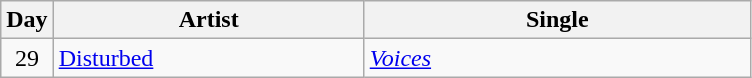<table class="wikitable" border="1">
<tr>
<th>Day</th>
<th width="200">Artist</th>
<th width="250">Single</th>
</tr>
<tr>
<td align="center">29</td>
<td><a href='#'>Disturbed</a></td>
<td><em><a href='#'>Voices</a></em></td>
</tr>
</table>
